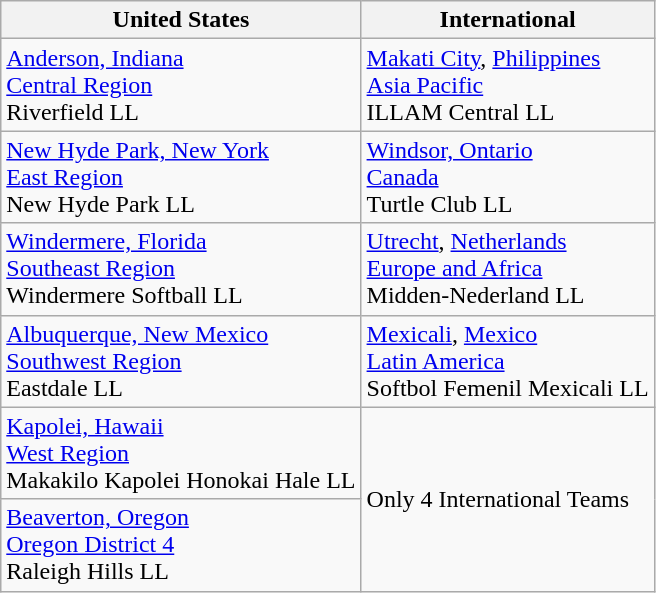<table class="wikitable">
<tr>
<th>United States</th>
<th>International</th>
</tr>
<tr>
<td> <a href='#'>Anderson, Indiana</a> <br> <a href='#'>Central Region</a> <br> Riverfield LL</td>
<td> <a href='#'>Makati City</a>, <a href='#'>Philippines</a> <br> <a href='#'>Asia Pacific</a> <br> ILLAM Central LL</td>
</tr>
<tr>
<td> <a href='#'>New Hyde Park, New York</a> <br> <a href='#'>East Region</a> <br> New Hyde Park LL</td>
<td> <a href='#'>Windsor, Ontario</a> <br> <a href='#'>Canada</a> <br> Turtle Club LL</td>
</tr>
<tr>
<td> <a href='#'>Windermere, Florida</a> <br> <a href='#'>Southeast Region</a> <br> Windermere Softball LL</td>
<td> <a href='#'>Utrecht</a>, <a href='#'>Netherlands</a> <br> <a href='#'>Europe and Africa</a> <br> Midden-Nederland LL</td>
</tr>
<tr>
<td> <a href='#'>Albuquerque, New Mexico</a> <br> <a href='#'>Southwest Region</a> <br> Eastdale LL</td>
<td> <a href='#'>Mexicali</a>, <a href='#'>Mexico</a> <br> <a href='#'>Latin America</a> <br> Softbol Femenil Mexicali LL</td>
</tr>
<tr>
<td> <a href='#'>Kapolei, Hawaii</a> <br> <a href='#'>West Region</a> <br> Makakilo Kapolei Honokai Hale LL</td>
<td rowspan=2>Only 4 International Teams</td>
</tr>
<tr>
<td> <a href='#'>Beaverton, Oregon</a> <br> <a href='#'>Oregon District 4</a> <br> Raleigh Hills LL</td>
</tr>
</table>
